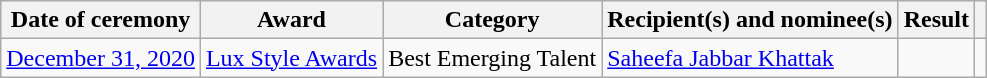<table class="wikitable sortable">
<tr>
<th>Date of ceremony</th>
<th>Award</th>
<th>Category</th>
<th>Recipient(s) and nominee(s)</th>
<th scope="col" class="unsortable">Result</th>
<th scope="col" class="unsortable"></th>
</tr>
<tr>
<td><a href='#'>December 31, 2020</a></td>
<td><a href='#'>Lux Style Awards</a></td>
<td>Best Emerging Talent</td>
<td><a href='#'>Saheefa Jabbar Khattak</a></td>
<td></td>
<td></td>
</tr>
</table>
